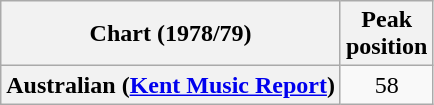<table class="wikitable sortable plainrowheaders">
<tr>
<th scope="col">Chart (1978/79)</th>
<th scope="col">Peak<br>position</th>
</tr>
<tr>
<th scope="row">Australian (<a href='#'>Kent Music Report</a>)</th>
<td style="text-align:center;">58</td>
</tr>
</table>
